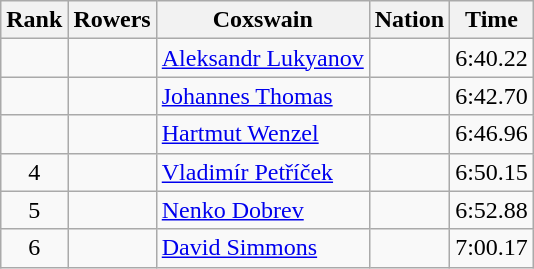<table class="wikitable sortable" style="text-align:center">
<tr>
<th>Rank</th>
<th>Rowers</th>
<th>Coxswain</th>
<th>Nation</th>
<th>Time</th>
</tr>
<tr>
<td></td>
<td align=left></td>
<td align=left><a href='#'>Aleksandr Lukyanov</a></td>
<td align=left></td>
<td>6:40.22</td>
</tr>
<tr>
<td></td>
<td align=left></td>
<td align=left><a href='#'>Johannes Thomas</a></td>
<td align=left></td>
<td>6:42.70</td>
</tr>
<tr>
<td></td>
<td align=left></td>
<td align=left><a href='#'>Hartmut Wenzel</a></td>
<td align=left></td>
<td>6:46.96</td>
</tr>
<tr>
<td>4</td>
<td align=left></td>
<td align=left><a href='#'>Vladimír Petříček</a></td>
<td align=left></td>
<td>6:50.15</td>
</tr>
<tr>
<td>5</td>
<td align=left></td>
<td align=left><a href='#'>Nenko Dobrev</a></td>
<td align=left></td>
<td>6:52.88</td>
</tr>
<tr>
<td>6</td>
<td align=left></td>
<td align=left><a href='#'>David Simmons</a></td>
<td align=left></td>
<td>7:00.17</td>
</tr>
</table>
